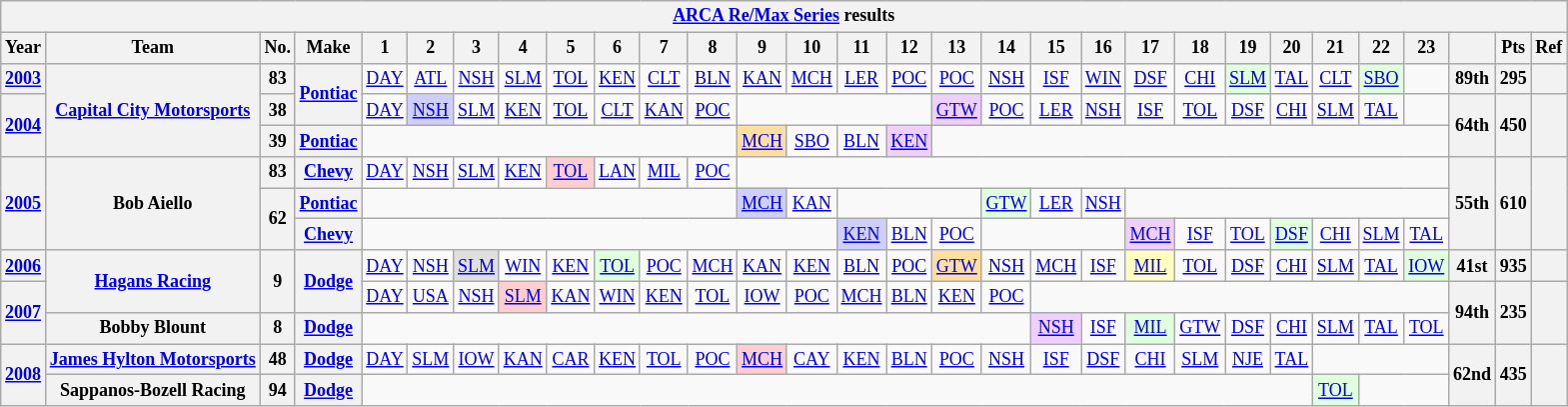<table class="wikitable" style="text-align:center; font-size:75%">
<tr>
<th colspan=47><a href='#'>ARCA Re/Max Series</a> results</th>
</tr>
<tr>
<th>Year</th>
<th>Team</th>
<th>No.</th>
<th>Make</th>
<th>1</th>
<th>2</th>
<th>3</th>
<th>4</th>
<th>5</th>
<th>6</th>
<th>7</th>
<th>8</th>
<th>9</th>
<th>10</th>
<th>11</th>
<th>12</th>
<th>13</th>
<th>14</th>
<th>15</th>
<th>16</th>
<th>17</th>
<th>18</th>
<th>19</th>
<th>20</th>
<th>21</th>
<th>22</th>
<th>23</th>
<th></th>
<th>Pts</th>
<th>Ref</th>
</tr>
<tr>
<th><a href='#'>2003</a></th>
<th rowspan=3><a href='#'>Capital City Motorsports</a></th>
<th>83</th>
<th rowspan=2><a href='#'>Pontiac</a></th>
<td><a href='#'>DAY</a></td>
<td><a href='#'>ATL</a></td>
<td><a href='#'>NSH</a></td>
<td><a href='#'>SLM</a></td>
<td><a href='#'>TOL</a></td>
<td><a href='#'>KEN</a></td>
<td><a href='#'>CLT</a></td>
<td><a href='#'>BLN</a></td>
<td><a href='#'>KAN</a></td>
<td><a href='#'>MCH</a></td>
<td><a href='#'>LER</a></td>
<td><a href='#'>POC</a></td>
<td><a href='#'>POC</a></td>
<td><a href='#'>NSH</a></td>
<td><a href='#'>ISF</a></td>
<td><a href='#'>WIN</a></td>
<td><a href='#'>DSF</a></td>
<td><a href='#'>CHI</a></td>
<td style="background:#DFFFDF;"><a href='#'>SLM</a><br></td>
<td><a href='#'>TAL</a></td>
<td><a href='#'>CLT</a></td>
<td style="background:#DFFFDF;"><a href='#'>SBO</a><br></td>
<td></td>
<th>89th</th>
<th>295</th>
<th></th>
</tr>
<tr>
<th rowspan=2><a href='#'>2004</a></th>
<th>38</th>
<td><a href='#'>DAY</a></td>
<td style="background:#CFCFFF;"><a href='#'>NSH</a><br></td>
<td><a href='#'>SLM</a></td>
<td><a href='#'>KEN</a></td>
<td><a href='#'>TOL</a></td>
<td><a href='#'>CLT</a></td>
<td><a href='#'>KAN</a></td>
<td><a href='#'>POC</a></td>
<td colspan=4></td>
<td style="background:#EFCFFF;"><a href='#'>GTW</a><br></td>
<td><a href='#'>POC</a></td>
<td><a href='#'>LER</a></td>
<td><a href='#'>NSH</a></td>
<td><a href='#'>ISF</a></td>
<td><a href='#'>TOL</a></td>
<td><a href='#'>DSF</a></td>
<td><a href='#'>CHI</a></td>
<td><a href='#'>SLM</a></td>
<td><a href='#'>TAL</a></td>
<td></td>
<th rowspan=2>64th</th>
<th rowspan=2>450</th>
<th rowspan=2></th>
</tr>
<tr>
<th>39</th>
<th><a href='#'>Pontiac</a></th>
<td colspan=8></td>
<td style="background:#FFDF9F;"><a href='#'>MCH</a><br></td>
<td><a href='#'>SBO</a></td>
<td><a href='#'>BLN</a></td>
<td style="background:#EFCFFF;"><a href='#'>KEN</a><br></td>
<td colspan=13></td>
</tr>
<tr>
<th rowspan=3><a href='#'>2005</a></th>
<th rowspan=3>Bob Aiello</th>
<th>83</th>
<th><a href='#'>Chevy</a></th>
<td><a href='#'>DAY</a></td>
<td><a href='#'>NSH</a></td>
<td><a href='#'>SLM</a></td>
<td><a href='#'>KEN</a></td>
<td style="background:#FFCFCF;"><a href='#'>TOL</a><br></td>
<td><a href='#'>LAN</a></td>
<td><a href='#'>MIL</a></td>
<td><a href='#'>POC</a></td>
<td colspan=15></td>
<th rowspan=3>55th</th>
<th rowspan=3>610</th>
<th rowspan=3></th>
</tr>
<tr>
<th rowspan=2>62</th>
<th><a href='#'>Pontiac</a></th>
<td colspan=8></td>
<td style="background:#CFCFFF;"><a href='#'>MCH</a><br></td>
<td><a href='#'>KAN</a></td>
<td colspan=3></td>
<td style="background:#DFFFDF;"><a href='#'>GTW</a><br></td>
<td><a href='#'>LER</a></td>
<td><a href='#'>NSH</a></td>
<td colspan=7></td>
</tr>
<tr>
<th><a href='#'>Chevy</a></th>
<td colspan=10></td>
<td style="background:#CFCFFF;"><a href='#'>KEN</a><br></td>
<td><a href='#'>BLN</a></td>
<td><a href='#'>POC</a></td>
<td colspan=3></td>
<td style="background:#EFCFFF;"><a href='#'>MCH</a><br></td>
<td><a href='#'>ISF</a></td>
<td><a href='#'>TOL</a></td>
<td style="background:#DFFFDF;"><a href='#'>DSF</a><br></td>
<td><a href='#'>CHI</a></td>
<td><a href='#'>SLM</a></td>
<td><a href='#'>TAL</a></td>
</tr>
<tr>
<th><a href='#'>2006</a></th>
<th rowspan=2><a href='#'>Hagans Racing</a></th>
<th rowspan=2>9</th>
<th rowspan=2><a href='#'>Dodge</a></th>
<td><a href='#'>DAY</a></td>
<td><a href='#'>NSH</a></td>
<td style="background:#DFDFDF;"><a href='#'>SLM</a><br></td>
<td><a href='#'>WIN</a></td>
<td><a href='#'>KEN</a></td>
<td style="background:#DFFFDF;"><a href='#'>TOL</a><br></td>
<td><a href='#'>POC</a></td>
<td><a href='#'>MCH</a></td>
<td><a href='#'>KAN</a></td>
<td><a href='#'>KEN</a></td>
<td><a href='#'>BLN</a></td>
<td><a href='#'>POC</a></td>
<td style="background:#FFDF9F;"><a href='#'>GTW</a><br></td>
<td><a href='#'>NSH</a></td>
<td><a href='#'>MCH</a></td>
<td><a href='#'>ISF</a></td>
<td style="background:#FFFFBF;"><a href='#'>MIL</a><br></td>
<td><a href='#'>TOL</a></td>
<td><a href='#'>DSF</a></td>
<td><a href='#'>CHI</a></td>
<td><a href='#'>SLM</a></td>
<td><a href='#'>TAL</a></td>
<td style="background:#DFFFDF;"><a href='#'>IOW</a><br></td>
<th>41st</th>
<th>935</th>
<th></th>
</tr>
<tr>
<th rowspan=2><a href='#'>2007</a></th>
<td><a href='#'>DAY</a></td>
<td><a href='#'>USA</a></td>
<td><a href='#'>NSH</a></td>
<td style="background:#FFCFCF;"><a href='#'>SLM</a><br></td>
<td><a href='#'>KAN</a></td>
<td><a href='#'>WIN</a></td>
<td><a href='#'>KEN</a></td>
<td><a href='#'>TOL</a></td>
<td><a href='#'>IOW</a></td>
<td><a href='#'>POC</a></td>
<td><a href='#'>MCH</a></td>
<td><a href='#'>BLN</a></td>
<td><a href='#'>KEN</a></td>
<td><a href='#'>POC</a></td>
<td colspan=9></td>
<th rowspan=2>94th</th>
<th rowspan=2>235</th>
<th rowspan=2></th>
</tr>
<tr>
<th>Bobby Blount</th>
<th>8</th>
<th><a href='#'>Dodge</a></th>
<td colspan=14></td>
<td style="background:#EFCFFF;"><a href='#'>NSH</a><br></td>
<td><a href='#'>ISF</a></td>
<td style="background:#DFFFDF;"><a href='#'>MIL</a><br></td>
<td><a href='#'>GTW</a></td>
<td><a href='#'>DSF</a></td>
<td><a href='#'>CHI</a></td>
<td><a href='#'>SLM</a></td>
<td><a href='#'>TAL</a></td>
<td><a href='#'>TOL</a></td>
</tr>
<tr>
<th rowspan=2><a href='#'>2008</a></th>
<th><a href='#'>James Hylton Motorsports</a></th>
<th>48</th>
<th><a href='#'>Dodge</a></th>
<td><a href='#'>DAY</a></td>
<td><a href='#'>SLM</a></td>
<td><a href='#'>IOW</a></td>
<td><a href='#'>KAN</a></td>
<td><a href='#'>CAR</a></td>
<td><a href='#'>KEN</a></td>
<td><a href='#'>TOL</a></td>
<td><a href='#'>POC</a></td>
<td style="background:#FFCFCF;"><a href='#'>MCH</a><br></td>
<td><a href='#'>CAY</a></td>
<td><a href='#'>KEN</a></td>
<td><a href='#'>BLN</a></td>
<td><a href='#'>POC</a></td>
<td><a href='#'>NSH</a></td>
<td><a href='#'>ISF</a></td>
<td><a href='#'>DSF</a></td>
<td><a href='#'>CHI</a></td>
<td><a href='#'>SLM</a></td>
<td><a href='#'>NJE</a></td>
<td><a href='#'>TAL</a></td>
<td colspan=3></td>
<th rowspan=2>62nd</th>
<th rowspan=2>435</th>
<th rowspan=2></th>
</tr>
<tr>
<th>Sappanos-Bozell Racing</th>
<th>94</th>
<th><a href='#'>Dodge</a></th>
<td colspan=20></td>
<td style="background:#DFFFDF;"><a href='#'>TOL</a><br></td>
<td colspan=2></td>
</tr>
</table>
